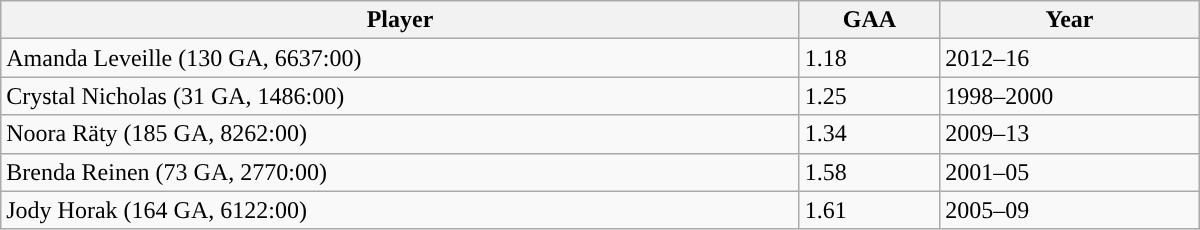<table class="wikitable" style="width: 50em">
<tr>
<th>Player</th>
<th>GAA</th>
<th>Year</th>
</tr>
<tr>
<td>Amanda Leveille (130 GA, 6637:00)</td>
<td>1.18</td>
<td>2012–16</td>
</tr>
<tr>
<td>Crystal Nicholas (31 GA, 1486:00)</td>
<td>1.25</td>
<td>1998–2000</td>
</tr>
<tr>
<td>Noora Räty (185 GA, 8262:00)</td>
<td>1.34</td>
<td>2009–13</td>
</tr>
<tr>
<td>Brenda Reinen (73 GA, 2770:00)</td>
<td>1.58</td>
<td>2001–05</td>
</tr>
<tr>
<td>Jody Horak (164 GA, 6122:00)</td>
<td>1.61</td>
<td>2005–09</td>
</tr>
</table>
